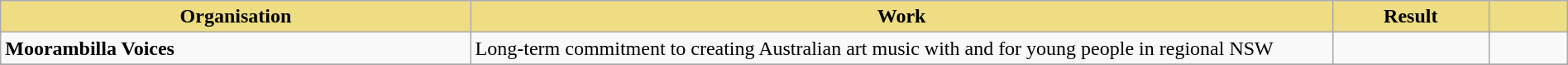<table class="wikitable" width="100%">
<tr>
<th style="width:30%;background:#EEDD82;">Organisation</th>
<th style="width:55%;background:#EEDD82;">Work</th>
<th style="width:10%;background:#EEDD82;">Result</th>
<th style="width:5%;background:#EEDD82;"></th>
</tr>
<tr>
<td><strong>Moorambilla Voices</strong></td>
<td>Long-term commitment to creating Australian art music with and for young people in regional NSW</td>
<td></td>
<td></td>
</tr>
<tr>
</tr>
</table>
